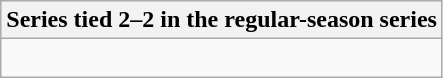<table class="wikitable collapsible collapsed">
<tr>
<th>Series tied 2–2 in the regular-season series</th>
</tr>
<tr>
<td><br>


</td>
</tr>
</table>
